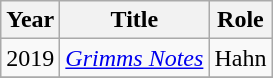<table class="wikitable">
<tr>
<th>Year</th>
<th>Title</th>
<th>Role</th>
</tr>
<tr>
<td>2019</td>
<td><em><a href='#'>Grimms Notes</a></em></td>
<td>Hahn</td>
</tr>
<tr>
</tr>
</table>
